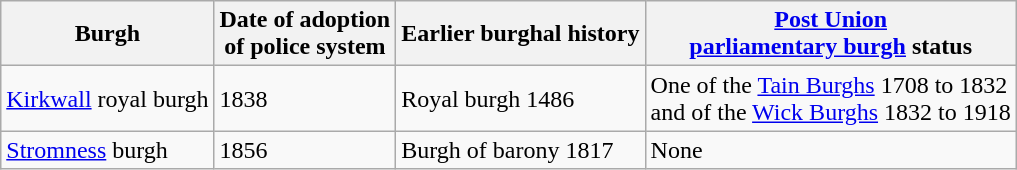<table class="wikitable">
<tr>
<th>Burgh</th>
<th>Date of adoption <br> of police system</th>
<th>Earlier burghal history</th>
<th><a href='#'>Post Union</a> <br> <a href='#'>parliamentary burgh</a> status</th>
</tr>
<tr>
<td><a href='#'>Kirkwall</a> royal burgh</td>
<td>1838</td>
<td>Royal burgh 1486</td>
<td>One of the <a href='#'>Tain Burghs</a> 1708 to 1832 <br> and of the <a href='#'>Wick Burghs</a> 1832 to 1918</td>
</tr>
<tr>
<td><a href='#'>Stromness</a> burgh</td>
<td>1856</td>
<td>Burgh of barony 1817</td>
<td>None</td>
</tr>
</table>
